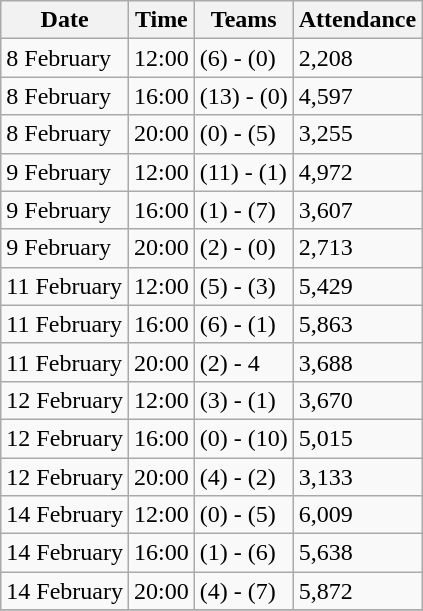<table class="wikitable">
<tr>
<th scope="col">Date</th>
<th scope="col">Time</th>
<th scope="col">Teams</th>
<th scope="col">Attendance</th>
</tr>
<tr>
<td>8 February</td>
<td>12:00</td>
<td><strong></strong> (6) - (0)</td>
<td>2,208</td>
</tr>
<tr>
<td>8 February</td>
<td>16:00</td>
<td><strong></strong> (13) -  (0)</td>
<td>4,597</td>
</tr>
<tr>
<td>8 February</td>
<td>20:00</td>
<td> (0) - <strong></strong> (5)</td>
<td>3,255</td>
</tr>
<tr>
<td>9 February</td>
<td>12:00</td>
<td><strong></strong> (11) -  (1)</td>
<td>4,972</td>
</tr>
<tr>
<td>9 February</td>
<td>16:00</td>
<td> (1) - <strong></strong> (7)</td>
<td>3,607</td>
</tr>
<tr>
<td>9 February</td>
<td>20:00</td>
<td><strong></strong> (2) -  (0)</td>
<td>2,713</td>
</tr>
<tr>
<td>11 February</td>
<td>12:00</td>
<td><strong></strong> (5) -  (3)</td>
<td>5,429</td>
</tr>
<tr>
<td>11 February</td>
<td>16:00</td>
<td><strong></strong> (6) -  (1)</td>
<td>5,863</td>
</tr>
<tr>
<td>11 February</td>
<td>20:00</td>
<td> (2) - <strong></strong> 4</td>
<td>3,688</td>
</tr>
<tr>
<td>12 February</td>
<td>12:00</td>
<td><strong></strong> (3) -  (1)</td>
<td>3,670</td>
</tr>
<tr>
<td>12 February</td>
<td>16:00</td>
<td> (0) - <strong></strong> (10)</td>
<td>5,015</td>
</tr>
<tr>
<td>12 February</td>
<td>20:00</td>
<td><strong></strong> (4) -  (2)</td>
<td>3,133</td>
</tr>
<tr>
<td>14 February</td>
<td>12:00</td>
<td> (0) - <strong></strong> (5)</td>
<td>6,009</td>
</tr>
<tr>
<td>14 February</td>
<td>16:00</td>
<td> (1) - <strong></strong> (6)</td>
<td>5,638</td>
</tr>
<tr>
<td>14 February</td>
<td>20:00</td>
<td> (4) - <strong></strong> (7)</td>
<td>5,872</td>
</tr>
<tr>
</tr>
</table>
